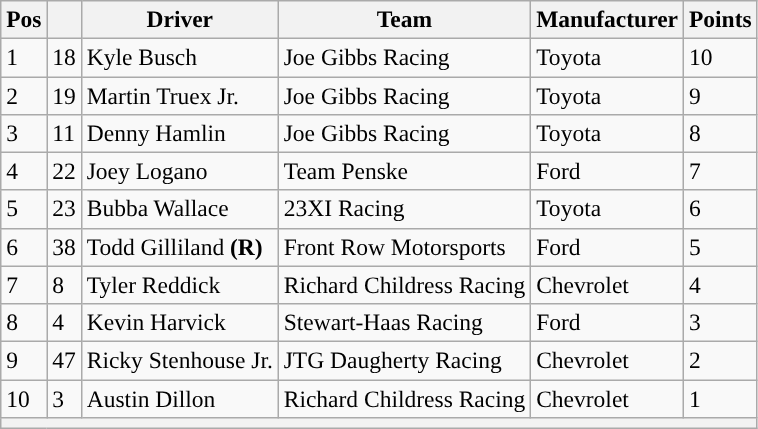<table class="wikitable" style="font-size:98%">
<tr>
<th>Pos</th>
<th></th>
<th>Driver</th>
<th>Team</th>
<th>Manufacturer</th>
<th>Points</th>
</tr>
<tr>
<td>1</td>
<td>18</td>
<td>Kyle Busch</td>
<td>Joe Gibbs Racing</td>
<td>Toyota</td>
<td>10</td>
</tr>
<tr>
<td>2</td>
<td>19</td>
<td>Martin Truex Jr.</td>
<td>Joe Gibbs Racing</td>
<td>Toyota</td>
<td>9</td>
</tr>
<tr>
<td>3</td>
<td>11</td>
<td>Denny Hamlin</td>
<td>Joe Gibbs Racing</td>
<td>Toyota</td>
<td>8</td>
</tr>
<tr>
<td>4</td>
<td>22</td>
<td>Joey Logano</td>
<td>Team Penske</td>
<td>Ford</td>
<td>7</td>
</tr>
<tr>
<td>5</td>
<td>23</td>
<td>Bubba Wallace</td>
<td>23XI Racing</td>
<td>Toyota</td>
<td>6</td>
</tr>
<tr>
<td>6</td>
<td>38</td>
<td>Todd Gilliland <strong>(R)</strong></td>
<td>Front Row Motorsports</td>
<td>Ford</td>
<td>5</td>
</tr>
<tr>
<td>7</td>
<td>8</td>
<td>Tyler Reddick</td>
<td>Richard Childress Racing</td>
<td>Chevrolet</td>
<td>4</td>
</tr>
<tr>
<td>8</td>
<td>4</td>
<td>Kevin Harvick</td>
<td>Stewart-Haas Racing</td>
<td>Ford</td>
<td>3</td>
</tr>
<tr>
<td>9</td>
<td>47</td>
<td>Ricky Stenhouse Jr.</td>
<td>JTG Daugherty Racing</td>
<td>Chevrolet</td>
<td>2</td>
</tr>
<tr>
<td>10</td>
<td>3</td>
<td>Austin Dillon</td>
<td>Richard Childress Racing</td>
<td>Chevrolet</td>
<td>1</td>
</tr>
<tr>
<th colspan="6"></th>
</tr>
</table>
